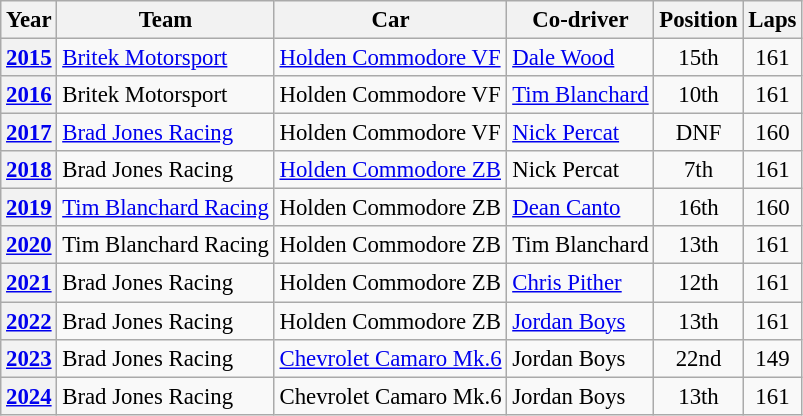<table class="wikitable" style="font-size: 95%;">
<tr>
<th>Year</th>
<th>Team</th>
<th>Car</th>
<th>Co-driver</th>
<th>Position</th>
<th>Laps</th>
</tr>
<tr>
<th><a href='#'>2015</a></th>
<td><a href='#'>Britek Motorsport</a></td>
<td><a href='#'>Holden Commodore VF</a></td>
<td> <a href='#'>Dale Wood</a></td>
<td align="center">15th</td>
<td align="center">161</td>
</tr>
<tr>
<th><a href='#'>2016</a></th>
<td>Britek Motorsport</td>
<td>Holden Commodore VF</td>
<td> <a href='#'>Tim Blanchard</a></td>
<td align="center">10th</td>
<td align="center">161</td>
</tr>
<tr>
<th><a href='#'>2017</a></th>
<td><a href='#'>Brad Jones Racing</a></td>
<td>Holden Commodore VF</td>
<td> <a href='#'>Nick Percat</a></td>
<td align="center">DNF</td>
<td align="center">160</td>
</tr>
<tr>
<th><a href='#'>2018</a></th>
<td>Brad Jones Racing</td>
<td><a href='#'>Holden Commodore ZB</a></td>
<td> Nick Percat</td>
<td align="center">7th</td>
<td align="center">161</td>
</tr>
<tr>
<th><a href='#'>2019</a></th>
<td><a href='#'>Tim Blanchard Racing</a></td>
<td>Holden Commodore ZB</td>
<td> <a href='#'>Dean Canto</a></td>
<td align="center">16th</td>
<td align="center">160</td>
</tr>
<tr>
<th><a href='#'>2020</a></th>
<td>Tim Blanchard Racing</td>
<td>Holden Commodore ZB</td>
<td> Tim Blanchard</td>
<td align="center">13th</td>
<td align="center">161</td>
</tr>
<tr>
<th><a href='#'>2021</a></th>
<td>Brad Jones Racing</td>
<td>Holden Commodore ZB</td>
<td> <a href='#'>Chris Pither</a></td>
<td align="center">12th</td>
<td align="center">161</td>
</tr>
<tr>
<th><a href='#'>2022</a></th>
<td>Brad Jones Racing</td>
<td>Holden Commodore ZB</td>
<td> <a href='#'>Jordan Boys</a></td>
<td align="center">13th</td>
<td align="center">161</td>
</tr>
<tr>
<th><a href='#'>2023</a></th>
<td>Brad Jones Racing</td>
<td><a href='#'>Chevrolet Camaro Mk.6</a></td>
<td> Jordan Boys</td>
<td align="center">22nd</td>
<td align="center">149</td>
</tr>
<tr>
<th><a href='#'>2024</a></th>
<td>Brad Jones Racing</td>
<td>Chevrolet Camaro Mk.6</td>
<td> Jordan Boys</td>
<td align="center">13th</td>
<td align="center">161</td>
</tr>
</table>
